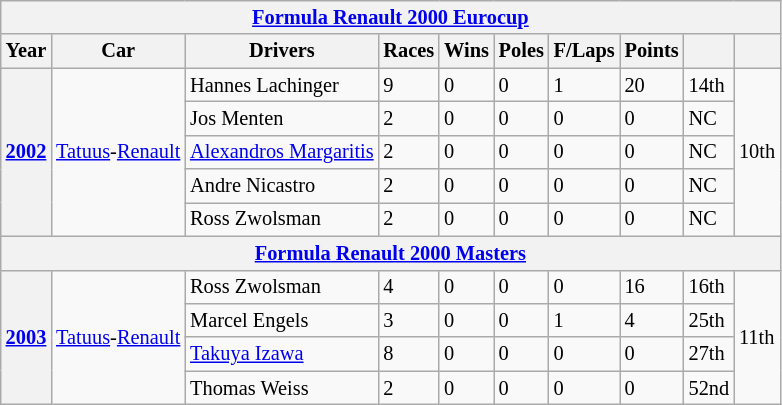<table class="wikitable" style="font-size:85%">
<tr>
<th colspan="10" align="center"><a href='#'>Formula Renault 2000 Eurocup</a></th>
</tr>
<tr>
<th>Year</th>
<th>Car</th>
<th>Drivers</th>
<th>Races</th>
<th>Wins</th>
<th>Poles</th>
<th>F/Laps</th>
<th>Points</th>
<th></th>
<th></th>
</tr>
<tr>
<th rowspan="5"><a href='#'>2002</a></th>
<td rowspan="5"><a href='#'>Tatuus</a>-<a href='#'>Renault</a></td>
<td> Hannes Lachinger</td>
<td>9</td>
<td>0</td>
<td>0</td>
<td>1</td>
<td>20</td>
<td>14th</td>
<td rowspan="5">10th</td>
</tr>
<tr>
<td> Jos Menten</td>
<td>2</td>
<td>0</td>
<td>0</td>
<td>0</td>
<td>0</td>
<td>NC</td>
</tr>
<tr>
<td> <a href='#'>Alexandros Margaritis</a></td>
<td>2</td>
<td>0</td>
<td>0</td>
<td>0</td>
<td>0</td>
<td>NC</td>
</tr>
<tr>
<td> Andre Nicastro</td>
<td>2</td>
<td>0</td>
<td>0</td>
<td>0</td>
<td>0</td>
<td>NC</td>
</tr>
<tr>
<td> Ross Zwolsman</td>
<td>2</td>
<td>0</td>
<td>0</td>
<td>0</td>
<td>0</td>
<td>NC</td>
</tr>
<tr>
<th colspan="10" align="center"><a href='#'>Formula Renault 2000 Masters</a></th>
</tr>
<tr>
<th rowspan="4"><a href='#'>2003</a></th>
<td rowspan="4"><a href='#'>Tatuus</a>-<a href='#'>Renault</a></td>
<td> Ross Zwolsman</td>
<td>4</td>
<td>0</td>
<td>0</td>
<td>0</td>
<td>16</td>
<td>16th</td>
<td rowspan="4">11th</td>
</tr>
<tr>
<td> Marcel Engels</td>
<td>3</td>
<td>0</td>
<td>0</td>
<td>1</td>
<td>4</td>
<td>25th</td>
</tr>
<tr>
<td> <a href='#'>Takuya Izawa</a></td>
<td>8</td>
<td>0</td>
<td>0</td>
<td>0</td>
<td>0</td>
<td>27th</td>
</tr>
<tr>
<td> Thomas Weiss</td>
<td>2</td>
<td>0</td>
<td>0</td>
<td>0</td>
<td>0</td>
<td>52nd</td>
</tr>
</table>
